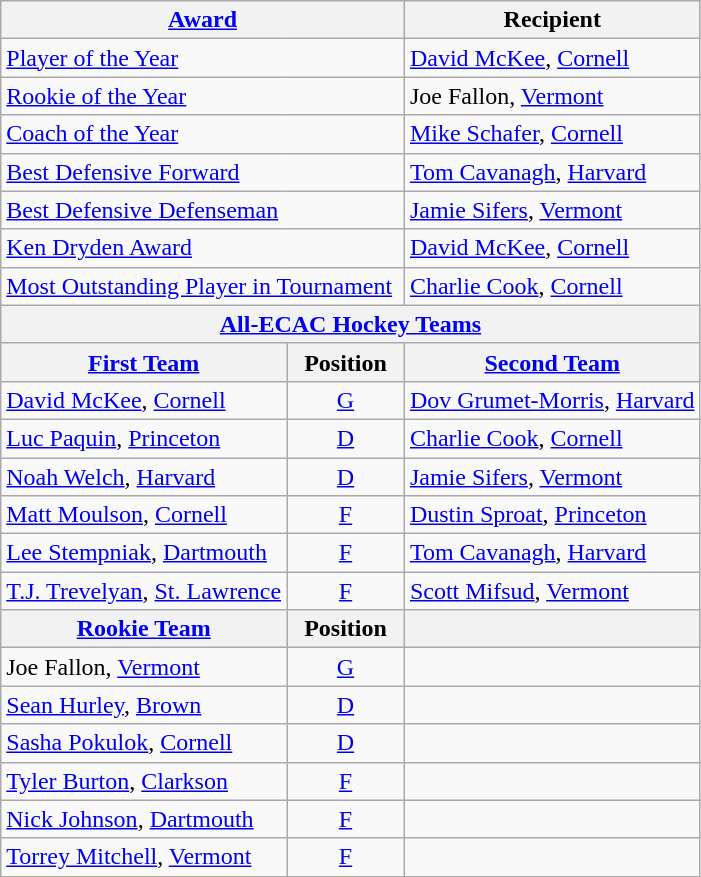<table class="wikitable">
<tr>
<th colspan=2><a href='#'>Award</a></th>
<th>Recipient</th>
</tr>
<tr>
<td colspan=2><a href='#'>Player of the Year</a></td>
<td><a href='#'>David McKee</a>, <a href='#'>Cornell</a></td>
</tr>
<tr>
<td colspan=2><a href='#'>Rookie of the Year</a></td>
<td>Joe Fallon, <a href='#'>Vermont</a></td>
</tr>
<tr>
<td colspan=2><a href='#'>Coach of the Year</a></td>
<td><a href='#'>Mike Schafer</a>, <a href='#'>Cornell</a></td>
</tr>
<tr>
<td colspan=2><a href='#'>Best Defensive Forward</a></td>
<td><a href='#'>Tom Cavanagh</a>, <a href='#'>Harvard</a></td>
</tr>
<tr>
<td colspan=2><a href='#'>Best Defensive Defenseman</a></td>
<td><a href='#'>Jamie Sifers</a>, <a href='#'>Vermont</a></td>
</tr>
<tr>
<td colspan=2><a href='#'>Ken Dryden Award</a></td>
<td><a href='#'>David McKee</a>, <a href='#'>Cornell</a></td>
</tr>
<tr>
<td colspan=2><a href='#'>Most Outstanding Player in Tournament</a></td>
<td><a href='#'>Charlie Cook</a>, <a href='#'>Cornell</a></td>
</tr>
<tr>
<th colspan=3><a href='#'>All-ECAC Hockey Teams</a></th>
</tr>
<tr>
<th><a href='#'>First Team</a></th>
<th>  Position  </th>
<th><a href='#'>Second Team</a></th>
</tr>
<tr>
<td><a href='#'>David McKee</a>, <a href='#'>Cornell</a></td>
<td align=center><a href='#'>G</a></td>
<td><a href='#'>Dov Grumet-Morris</a>, <a href='#'>Harvard</a></td>
</tr>
<tr>
<td><a href='#'>Luc Paquin</a>, <a href='#'>Princeton</a></td>
<td align=center><a href='#'>D</a></td>
<td><a href='#'>Charlie Cook</a>, <a href='#'>Cornell</a></td>
</tr>
<tr>
<td><a href='#'>Noah Welch</a>, <a href='#'>Harvard</a></td>
<td align=center><a href='#'>D</a></td>
<td><a href='#'>Jamie Sifers</a>, <a href='#'>Vermont</a></td>
</tr>
<tr>
<td><a href='#'>Matt Moulson</a>, <a href='#'>Cornell</a></td>
<td align=center><a href='#'>F</a></td>
<td><a href='#'>Dustin Sproat</a>, <a href='#'>Princeton</a></td>
</tr>
<tr>
<td><a href='#'>Lee Stempniak</a>, <a href='#'>Dartmouth</a></td>
<td align=center><a href='#'>F</a></td>
<td><a href='#'>Tom Cavanagh</a>, <a href='#'>Harvard</a></td>
</tr>
<tr>
<td><a href='#'>T.J. Trevelyan</a>, <a href='#'>St. Lawrence</a></td>
<td align=center><a href='#'>F</a></td>
<td><a href='#'>Scott Mifsud</a>, <a href='#'>Vermont</a></td>
</tr>
<tr>
<th><a href='#'>Rookie Team</a></th>
<th>  Position  </th>
<th></th>
</tr>
<tr>
<td>Joe Fallon, <a href='#'>Vermont</a></td>
<td align=center><a href='#'>G</a></td>
<td></td>
</tr>
<tr>
<td><a href='#'>Sean Hurley</a>, <a href='#'>Brown</a></td>
<td align=center><a href='#'>D</a></td>
<td></td>
</tr>
<tr>
<td><a href='#'>Sasha Pokulok</a>, <a href='#'>Cornell</a></td>
<td align=center><a href='#'>D</a></td>
<td></td>
</tr>
<tr>
<td><a href='#'>Tyler Burton</a>, <a href='#'>Clarkson</a></td>
<td align=center><a href='#'>F</a></td>
<td></td>
</tr>
<tr>
<td><a href='#'>Nick Johnson</a>, <a href='#'>Dartmouth</a></td>
<td align=center><a href='#'>F</a></td>
<td></td>
</tr>
<tr>
<td><a href='#'>Torrey Mitchell</a>, <a href='#'>Vermont</a></td>
<td align=center><a href='#'>F</a></td>
<td></td>
</tr>
</table>
